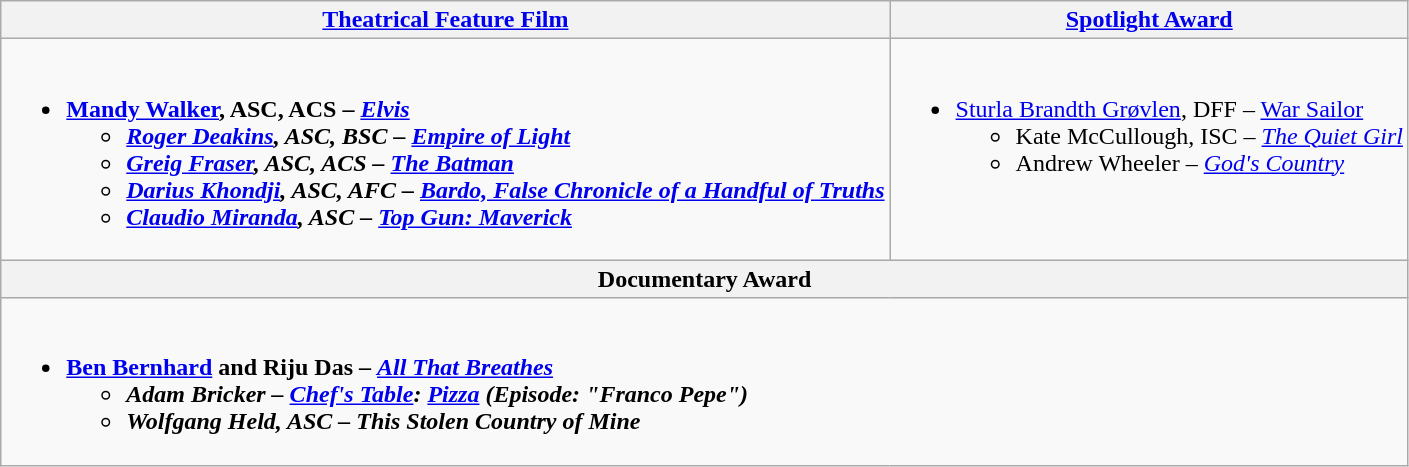<table class=wikitable style="width=100%">
<tr>
<th style="width=50%"><a href='#'>Theatrical Feature Film</a></th>
<th style="width=50%"><a href='#'>Spotlight Award</a></th>
</tr>
<tr>
<td valign="top"><br><ul><li><strong><a href='#'>Mandy Walker</a>, ASC, ACS – <em><a href='#'>Elvis</a><strong><em><ul><li><a href='#'>Roger Deakins</a>, ASC, BSC – </em><a href='#'>Empire of Light</a><em></li><li><a href='#'>Greig Fraser</a>, ASC, ACS – </em><a href='#'>The Batman</a><em></li><li><a href='#'>Darius Khondji</a>, ASC, AFC – </em><a href='#'>Bardo, False Chronicle of a Handful of Truths</a><em></li><li><a href='#'>Claudio Miranda</a>, ASC – </em><a href='#'>Top Gun: Maverick</a><em></li></ul></li></ul></td>
<td valign="top"><br><ul><li></strong><a href='#'>Sturla Brandth Grøvlen</a>, DFF – </em><a href='#'>War Sailor</a></em></strong><ul><li>Kate McCullough, ISC – <em><a href='#'>The Quiet Girl</a></em></li><li>Andrew Wheeler – <em><a href='#'>God's Country</a></em></li></ul></li></ul></td>
</tr>
<tr>
<th colspan="2">Documentary Award</th>
</tr>
<tr>
<td valign="top" colspan="2"><br><ul><li><strong><a href='#'>Ben Bernhard</a> and Riju Das – <em><a href='#'>All That Breathes</a><strong><em><ul><li>Adam Bricker – </em><a href='#'>Chef's Table</a>: <a href='#'>Pizza</a><em> (Episode: "Franco Pepe")</li><li>Wolfgang Held, ASC – </em>This Stolen Country of Mine<em></li></ul></li></ul></td>
</tr>
</table>
